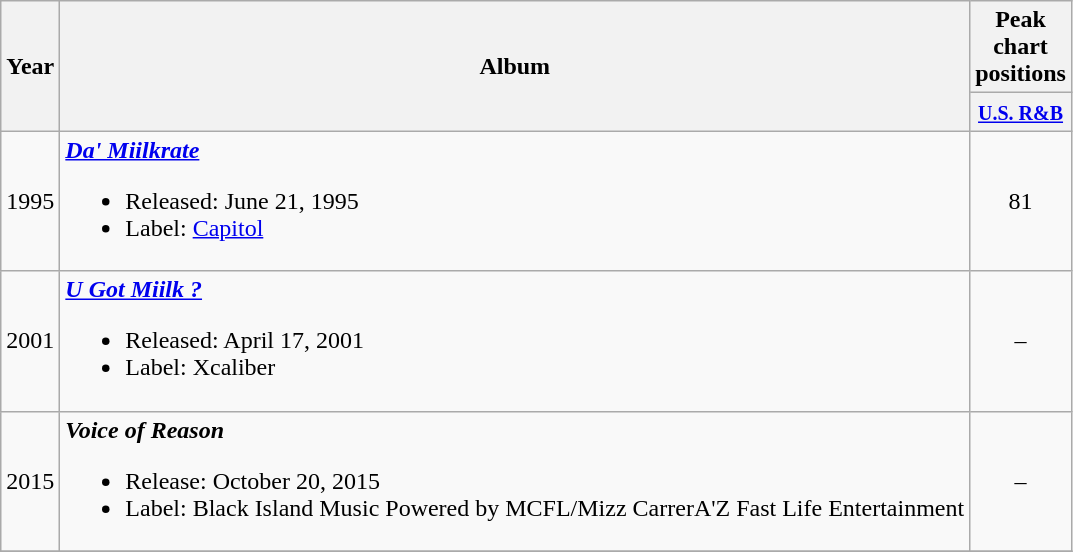<table class="wikitable">
<tr>
<th rowspan="2">Year</th>
<th rowspan="2">Album</th>
<th colspan="1">Peak chart positions</th>
</tr>
<tr>
<th width=40><small><a href='#'>U.S. R&B</a></small></th>
</tr>
<tr>
<td>1995</td>
<td><strong><em><a href='#'>Da' Miilkrate</a></em></strong><br><ul><li>Released: June 21, 1995</li><li>Label: <a href='#'>Capitol</a></li></ul></td>
<td align="center">81</td>
</tr>
<tr>
<td>2001</td>
<td><strong><em><a href='#'>U Got Miilk ?</a></em></strong><br><ul><li>Released: April 17, 2001</li><li>Label: Xcaliber</li></ul></td>
<td align="center">–</td>
</tr>
<tr>
<td>2015</td>
<td><strong><em>Voice of Reason</em></strong><br><ul><li>Release: October 20, 2015</li><li>Label: Black Island Music Powered by MCFL/Mizz CarrerA'Z Fast Life Entertainment</li></ul></td>
<td align="center">–</td>
</tr>
<tr>
</tr>
</table>
